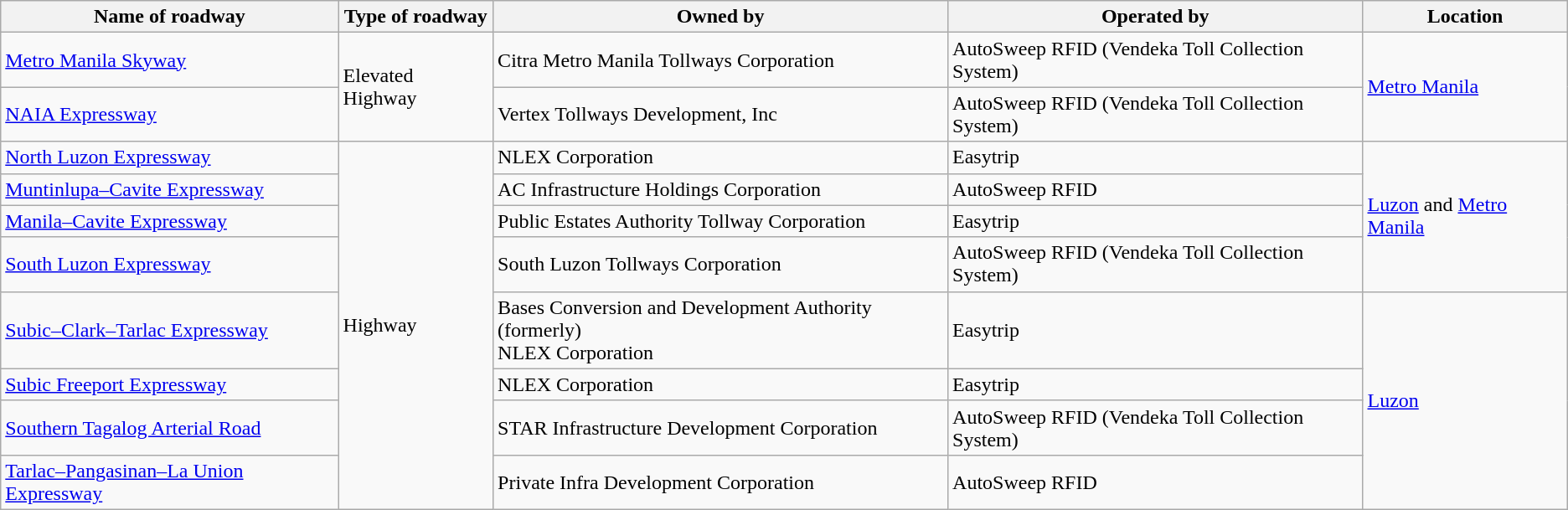<table class="wikitable">
<tr>
<th>Name of roadway</th>
<th>Type of roadway</th>
<th>Owned by</th>
<th>Operated by</th>
<th>Location</th>
</tr>
<tr>
<td><a href='#'>Metro Manila Skyway</a></td>
<td rowspan="2">Elevated Highway</td>
<td>Citra Metro Manila Tollways Corporation</td>
<td>AutoSweep RFID (Vendeka Toll Collection System)</td>
<td rowspan="2"><a href='#'>Metro Manila</a></td>
</tr>
<tr>
<td><a href='#'>NAIA Expressway</a></td>
<td>Vertex Tollways Development, Inc</td>
<td>AutoSweep RFID (Vendeka Toll Collection System)</td>
</tr>
<tr>
<td><a href='#'>North Luzon Expressway</a></td>
<td rowspan="8">Highway</td>
<td>NLEX Corporation</td>
<td>Easytrip</td>
<td rowspan="4"><a href='#'>Luzon</a> and <a href='#'>Metro Manila</a></td>
</tr>
<tr>
<td><a href='#'>Muntinlupa–Cavite Expressway</a></td>
<td>AC Infrastructure Holdings Corporation</td>
<td>AutoSweep RFID</td>
</tr>
<tr>
<td><a href='#'>Manila–Cavite Expressway</a></td>
<td>Public Estates Authority Tollway Corporation</td>
<td>Easytrip</td>
</tr>
<tr>
<td><a href='#'>South Luzon Expressway</a></td>
<td>South Luzon Tollways Corporation</td>
<td>AutoSweep RFID (Vendeka Toll Collection System)</td>
</tr>
<tr>
<td><a href='#'>Subic–Clark–Tarlac Expressway</a></td>
<td>Bases Conversion and Development Authority (formerly)<br>NLEX Corporation</td>
<td>Easytrip</td>
<td rowspan="4"><a href='#'>Luzon</a></td>
</tr>
<tr>
<td><a href='#'>Subic Freeport Expressway</a></td>
<td>NLEX Corporation</td>
<td>Easytrip</td>
</tr>
<tr>
<td><a href='#'>Southern Tagalog Arterial Road</a></td>
<td>STAR Infrastructure Development Corporation</td>
<td>AutoSweep RFID (Vendeka Toll Collection System)</td>
</tr>
<tr>
<td><a href='#'>Tarlac–Pangasinan–La Union Expressway</a></td>
<td>Private Infra Development Corporation</td>
<td>AutoSweep RFID</td>
</tr>
</table>
